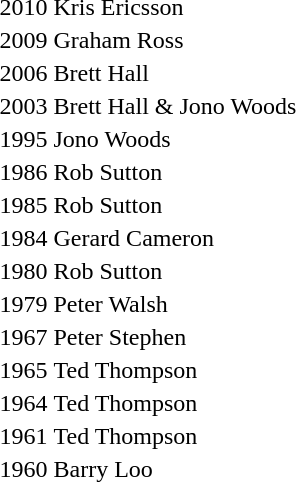<table>
<tr>
<td>2010</td>
<td>Kris Ericsson</td>
</tr>
<tr>
<td>2009</td>
<td>Graham Ross</td>
</tr>
<tr>
<td>2006</td>
<td>Brett Hall</td>
</tr>
<tr>
<td>2003</td>
<td>Brett Hall & Jono Woods</td>
</tr>
<tr>
<td>1995</td>
<td>Jono Woods</td>
</tr>
<tr>
<td>1986</td>
<td>Rob Sutton</td>
</tr>
<tr>
<td>1985</td>
<td>Rob Sutton</td>
</tr>
<tr>
<td>1984</td>
<td>Gerard Cameron</td>
</tr>
<tr>
<td>1980</td>
<td>Rob Sutton</td>
</tr>
<tr>
<td>1979</td>
<td>Peter Walsh</td>
</tr>
<tr>
<td>1967</td>
<td>Peter Stephen</td>
</tr>
<tr>
<td>1965</td>
<td>Ted Thompson</td>
</tr>
<tr>
<td>1964</td>
<td>Ted Thompson</td>
</tr>
<tr>
<td>1961</td>
<td>Ted Thompson</td>
</tr>
<tr>
<td>1960</td>
<td>Barry Loo</td>
</tr>
</table>
